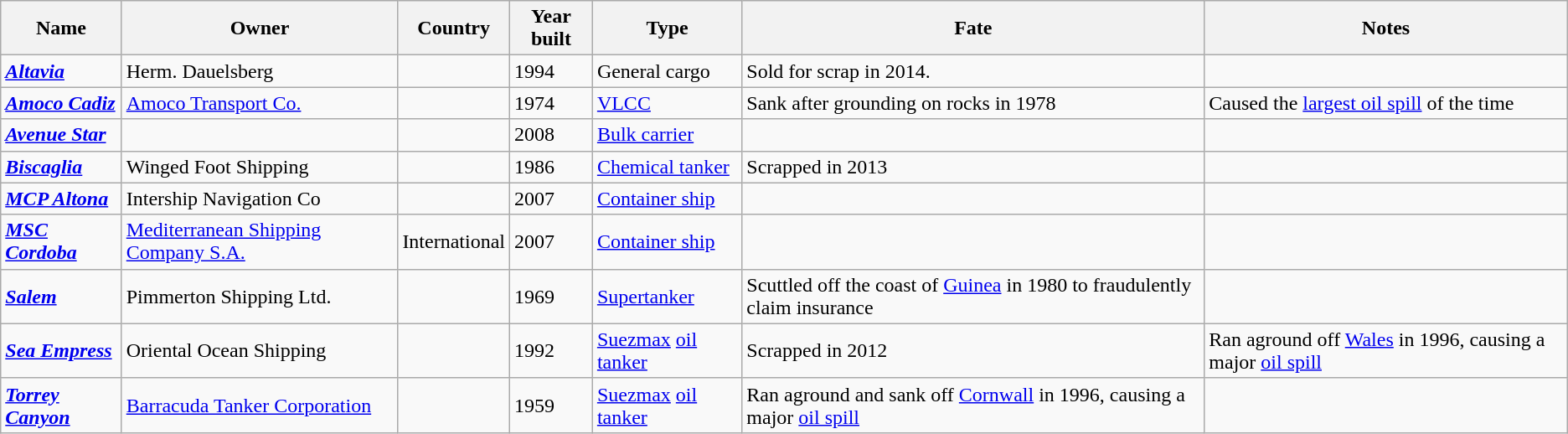<table class="wikitable sortable">
<tr>
<th>Name</th>
<th>Owner</th>
<th>Country</th>
<th>Year built</th>
<th>Type</th>
<th>Fate</th>
<th>Notes</th>
</tr>
<tr>
<td><strong><em><a href='#'>Altavia</a></em></strong></td>
<td>Herm. Dauelsberg</td>
<td></td>
<td>1994</td>
<td>General cargo</td>
<td>Sold for scrap in 2014.</td>
<td></td>
</tr>
<tr>
<td><strong><em><a href='#'>Amoco Cadiz</a></em></strong></td>
<td><a href='#'>Amoco Transport Co.</a></td>
<td></td>
<td>1974</td>
<td><a href='#'>VLCC</a></td>
<td>Sank after grounding on rocks in 1978</td>
<td>Caused the <a href='#'>largest oil spill</a> of the time</td>
</tr>
<tr>
<td><strong><em><a href='#'>Avenue Star</a></em></strong></td>
<td></td>
<td></td>
<td>2008</td>
<td><a href='#'>Bulk carrier</a></td>
<td></td>
<td></td>
</tr>
<tr>
<td><strong><em><a href='#'>Biscaglia</a></em></strong></td>
<td>Winged Foot Shipping</td>
<td></td>
<td>1986</td>
<td><a href='#'>Chemical tanker</a></td>
<td>Scrapped in 2013</td>
<td></td>
</tr>
<tr>
<td><strong><em><a href='#'>MCP Altona</a></em></strong></td>
<td>Intership Navigation Co</td>
<td></td>
<td>2007</td>
<td><a href='#'>Container ship</a></td>
<td></td>
<td></td>
</tr>
<tr>
<td><strong><em><a href='#'>MSC Cordoba</a></em></strong></td>
<td><a href='#'>Mediterranean Shipping Company S.A.</a></td>
<td>International</td>
<td>2007</td>
<td><a href='#'>Container ship</a></td>
<td></td>
<td></td>
</tr>
<tr>
<td><strong><em><a href='#'>Salem</a></em></strong></td>
<td>Pimmerton Shipping Ltd.</td>
<td></td>
<td>1969</td>
<td><a href='#'>Supertanker</a></td>
<td>Scuttled off the coast of <a href='#'>Guinea</a> in 1980 to fraudulently claim insurance</td>
<td></td>
</tr>
<tr>
<td><strong><em><a href='#'>Sea Empress</a></em></strong></td>
<td>Oriental Ocean Shipping</td>
<td></td>
<td>1992</td>
<td><a href='#'>Suezmax</a> <a href='#'>oil tanker</a></td>
<td>Scrapped in 2012</td>
<td>Ran aground off <a href='#'>Wales</a> in 1996, causing a major <a href='#'>oil spill</a></td>
</tr>
<tr>
<td><strong><em><a href='#'>Torrey Canyon</a></em></strong></td>
<td><a href='#'>Barracuda Tanker Corporation</a></td>
<td></td>
<td>1959</td>
<td><a href='#'>Suezmax</a> <a href='#'>oil tanker</a></td>
<td>Ran aground and sank off <a href='#'>Cornwall</a> in 1996, causing a major <a href='#'>oil spill</a></td>
<td></td>
</tr>
</table>
